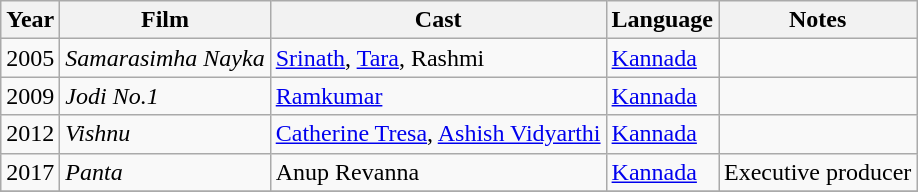<table class="wikitable">
<tr>
<th>Year</th>
<th>Film</th>
<th>Cast</th>
<th>Language</th>
<th>Notes</th>
</tr>
<tr>
<td>2005</td>
<td><em>Samarasimha Nayka</em></td>
<td><a href='#'>Srinath</a>, <a href='#'>Tara</a>, Rashmi</td>
<td><a href='#'>Kannada</a></td>
<td></td>
</tr>
<tr>
<td>2009</td>
<td><em>Jodi No.1</em></td>
<td><a href='#'>Ramkumar</a></td>
<td><a href='#'>Kannada</a></td>
<td></td>
</tr>
<tr>
<td>2012</td>
<td><em>Vishnu</em></td>
<td><a href='#'>Catherine Tresa</a>, <a href='#'>Ashish Vidyarthi</a></td>
<td><a href='#'>Kannada</a></td>
<td></td>
</tr>
<tr>
<td>2017</td>
<td><em>Panta</em></td>
<td>Anup Revanna</td>
<td><a href='#'>Kannada</a></td>
<td>Executive producer</td>
</tr>
<tr>
</tr>
</table>
